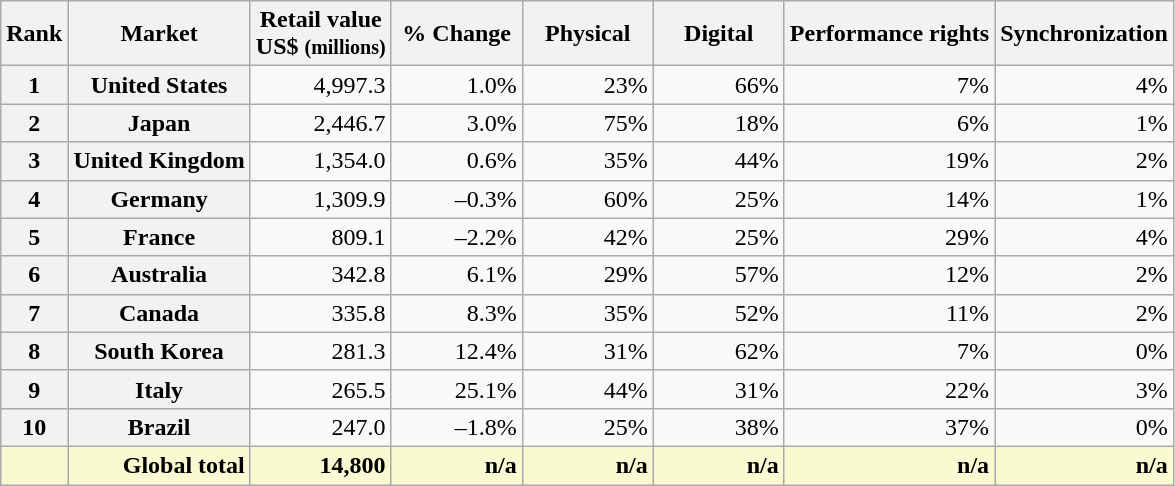<table class="wikitable plainrowheaders sortable" style="text-align:right;">
<tr>
<th scope="col">Rank</th>
<th scope="col">Market</th>
<th scope="col">Retail value<br>US$ <small>(millions)</small></th>
<th scope="col" style="width:5em;">% Change</th>
<th scope="col" style="width:5em;">Physical</th>
<th scope="col" style="width:5em;">Digital</th>
<th scope="col">Performance rights</th>
<th scope="col">Synchronization</th>
</tr>
<tr>
<th>1</th>
<th scope="row">United States</th>
<td>4,997.3</td>
<td>1.0%</td>
<td>23%</td>
<td>66%</td>
<td>7%</td>
<td>4%</td>
</tr>
<tr>
<th>2</th>
<th scope="row">Japan</th>
<td>2,446.7</td>
<td>3.0%</td>
<td>75%</td>
<td>18%</td>
<td>6%</td>
<td>1%</td>
</tr>
<tr>
<th>3</th>
<th scope="row">United Kingdom</th>
<td>1,354.0</td>
<td>0.6%</td>
<td>35%</td>
<td>44%</td>
<td>19%</td>
<td>2%</td>
</tr>
<tr>
<th>4</th>
<th scope="row">Germany</th>
<td>1,309.9</td>
<td>–0.3%</td>
<td>60%</td>
<td>25%</td>
<td>14%</td>
<td>1%</td>
</tr>
<tr>
<th>5</th>
<th scope="row">France</th>
<td>809.1</td>
<td>–2.2%</td>
<td>42%</td>
<td>25%</td>
<td>29%</td>
<td>4%</td>
</tr>
<tr>
<th>6</th>
<th scope="row">Australia</th>
<td>342.8</td>
<td>6.1%</td>
<td>29%</td>
<td>57%</td>
<td>12%</td>
<td>2%</td>
</tr>
<tr>
<th>7</th>
<th scope="row">Canada</th>
<td>335.8</td>
<td>8.3%</td>
<td>35%</td>
<td>52%</td>
<td>11%</td>
<td>2%</td>
</tr>
<tr>
<th>8</th>
<th scope="row">South Korea</th>
<td>281.3</td>
<td>12.4%</td>
<td>31%</td>
<td>62%</td>
<td>7%</td>
<td>0%</td>
</tr>
<tr>
<th>9</th>
<th scope="row">Italy</th>
<td>265.5</td>
<td>25.1%</td>
<td>44%</td>
<td>31%</td>
<td>22%</td>
<td>3%</td>
</tr>
<tr>
<th>10</th>
<th scope="row">Brazil</th>
<td>247.0</td>
<td>–1.8%</td>
<td>25%</td>
<td>38%</td>
<td>37%</td>
<td>0%</td>
</tr>
<tr class="sortbottom" style="background-color:#FAFAD2; font-weight:bold;">
<td></td>
<td>Global total</td>
<td>14,800</td>
<td>n/a</td>
<td>n/a</td>
<td>n/a</td>
<td>n/a</td>
<td>n/a</td>
</tr>
</table>
